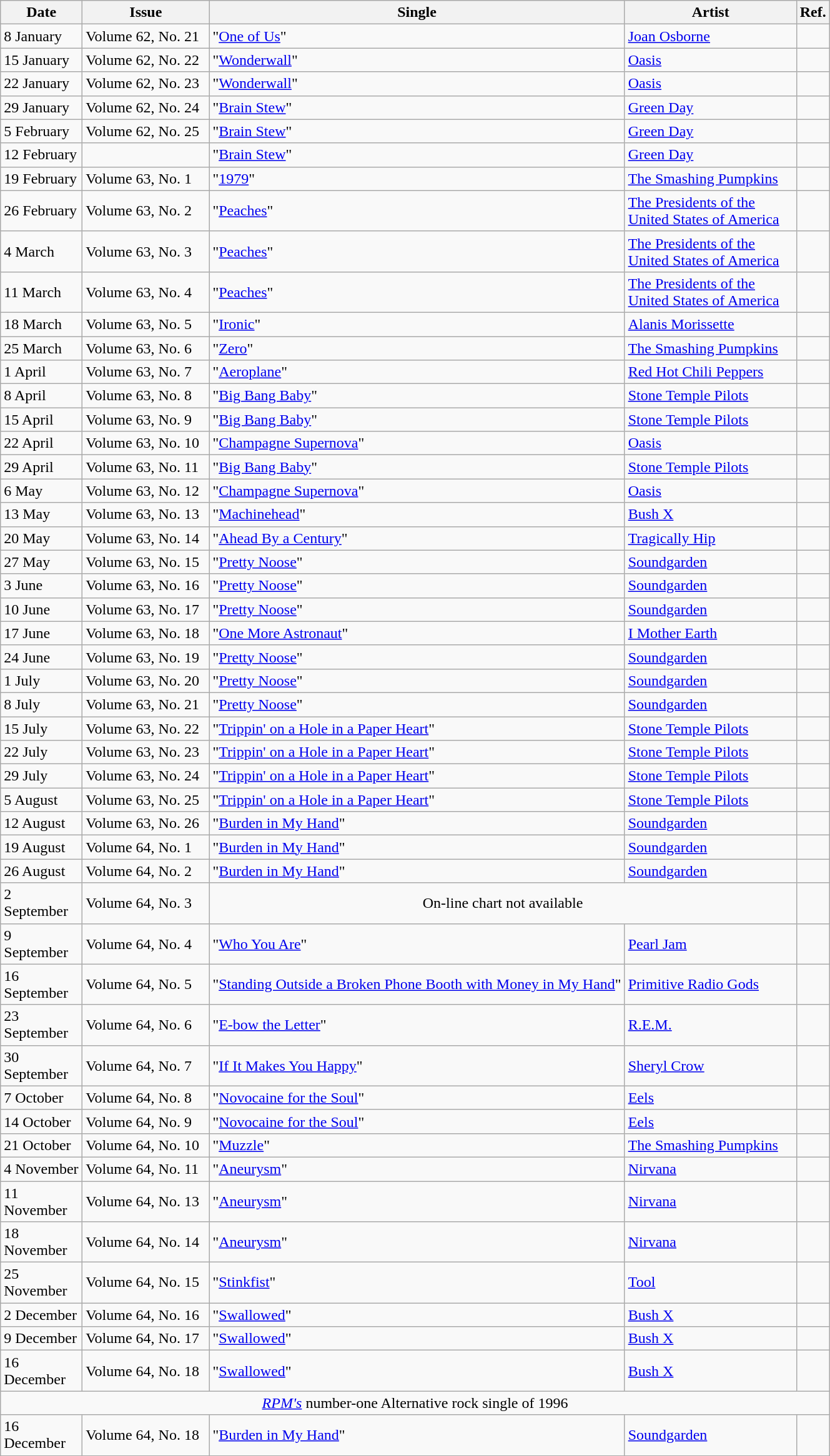<table class="wikitable sortable">
<tr>
<th style="width:5em">Date</th>
<th style="width:8em">Issue</th>
<th style="">Single</th>
<th style="width:11em">Artist</th>
<th style="width:1em">Ref. </th>
</tr>
<tr>
<td>8 January</td>
<td>Volume 62, No. 21</td>
<td>"<a href='#'>One of Us</a>"</td>
<td><a href='#'>Joan Osborne</a></td>
<td></td>
</tr>
<tr>
<td>15 January</td>
<td>Volume 62, No. 22</td>
<td>"<a href='#'>Wonderwall</a>"</td>
<td><a href='#'>Oasis</a></td>
<td></td>
</tr>
<tr>
<td>22 January</td>
<td>Volume 62, No. 23</td>
<td>"<a href='#'>Wonderwall</a>"</td>
<td><a href='#'>Oasis</a></td>
<td></td>
</tr>
<tr>
<td>29 January</td>
<td>Volume 62, No. 24</td>
<td>"<a href='#'>Brain Stew</a>"</td>
<td><a href='#'>Green Day</a></td>
<td></td>
</tr>
<tr>
<td>5 February</td>
<td>Volume 62, No. 25</td>
<td>"<a href='#'>Brain Stew</a>"</td>
<td><a href='#'>Green Day</a></td>
<td></td>
</tr>
<tr>
<td>12 February</td>
<td></td>
<td>"<a href='#'>Brain Stew</a>"</td>
<td><a href='#'>Green Day</a></td>
<td></td>
</tr>
<tr>
<td>19 February</td>
<td>Volume 63, No. 1</td>
<td>"<a href='#'>1979</a>"</td>
<td><a href='#'>The Smashing Pumpkins</a></td>
<td></td>
</tr>
<tr>
<td>26 February</td>
<td>Volume 63, No. 2</td>
<td>"<a href='#'>Peaches</a>"</td>
<td><a href='#'>The Presidents of the United States of America</a></td>
<td></td>
</tr>
<tr>
<td>4 March</td>
<td>Volume 63, No. 3</td>
<td>"<a href='#'>Peaches</a>"</td>
<td><a href='#'>The Presidents of the United States of America</a></td>
<td></td>
</tr>
<tr>
<td>11 March</td>
<td>Volume 63, No. 4</td>
<td>"<a href='#'>Peaches</a>"</td>
<td><a href='#'>The Presidents of the United States of America</a></td>
<td></td>
</tr>
<tr>
<td>18 March</td>
<td>Volume 63, No. 5</td>
<td>"<a href='#'>Ironic</a>"</td>
<td><a href='#'>Alanis Morissette</a></td>
<td></td>
</tr>
<tr>
<td>25 March</td>
<td>Volume 63, No. 6</td>
<td>"<a href='#'>Zero</a>"</td>
<td><a href='#'>The Smashing Pumpkins</a></td>
<td></td>
</tr>
<tr>
<td>1 April</td>
<td>Volume 63, No. 7</td>
<td>"<a href='#'>Aeroplane</a>"</td>
<td><a href='#'>Red Hot Chili Peppers</a></td>
<td></td>
</tr>
<tr>
<td>8 April</td>
<td>Volume 63, No. 8</td>
<td>"<a href='#'>Big Bang Baby</a>"</td>
<td><a href='#'>Stone Temple Pilots</a></td>
<td></td>
</tr>
<tr>
<td>15 April</td>
<td>Volume 63, No. 9</td>
<td>"<a href='#'>Big Bang Baby</a>"</td>
<td><a href='#'>Stone Temple Pilots</a></td>
<td></td>
</tr>
<tr>
<td>22 April</td>
<td>Volume 63, No. 10</td>
<td>"<a href='#'>Champagne Supernova</a>"</td>
<td><a href='#'>Oasis</a></td>
<td></td>
</tr>
<tr>
<td>29 April</td>
<td>Volume 63, No. 11</td>
<td>"<a href='#'>Big Bang Baby</a>"</td>
<td><a href='#'>Stone Temple Pilots</a></td>
<td></td>
</tr>
<tr>
<td>6 May</td>
<td>Volume 63, No. 12</td>
<td>"<a href='#'>Champagne Supernova</a>"</td>
<td><a href='#'>Oasis</a></td>
<td></td>
</tr>
<tr>
<td>13 May</td>
<td>Volume 63, No. 13</td>
<td>"<a href='#'>Machinehead</a>"</td>
<td><a href='#'>Bush X</a></td>
<td></td>
</tr>
<tr>
<td>20 May</td>
<td>Volume 63, No. 14</td>
<td>"<a href='#'>Ahead By a Century</a>"</td>
<td><a href='#'>Tragically Hip</a></td>
<td></td>
</tr>
<tr>
<td>27 May</td>
<td>Volume 63, No. 15</td>
<td>"<a href='#'>Pretty Noose</a>"</td>
<td><a href='#'>Soundgarden</a></td>
<td></td>
</tr>
<tr>
<td>3 June</td>
<td>Volume 63, No. 16</td>
<td>"<a href='#'>Pretty Noose</a>"</td>
<td><a href='#'>Soundgarden</a></td>
<td></td>
</tr>
<tr>
<td>10 June</td>
<td>Volume 63, No. 17</td>
<td>"<a href='#'>Pretty Noose</a>"</td>
<td><a href='#'>Soundgarden</a></td>
<td></td>
</tr>
<tr>
<td>17 June</td>
<td>Volume 63, No. 18</td>
<td>"<a href='#'>One More Astronaut</a>"</td>
<td><a href='#'>I Mother Earth</a></td>
<td></td>
</tr>
<tr>
<td>24 June</td>
<td>Volume 63, No. 19</td>
<td>"<a href='#'>Pretty Noose</a>"</td>
<td><a href='#'>Soundgarden</a></td>
<td></td>
</tr>
<tr>
<td>1 July</td>
<td>Volume 63, No. 20</td>
<td>"<a href='#'>Pretty Noose</a>"</td>
<td><a href='#'>Soundgarden</a></td>
<td></td>
</tr>
<tr>
<td>8 July</td>
<td>Volume 63, No. 21</td>
<td>"<a href='#'>Pretty Noose</a>"</td>
<td><a href='#'>Soundgarden</a></td>
<td></td>
</tr>
<tr>
<td>15 July</td>
<td>Volume 63, No. 22</td>
<td>"<a href='#'>Trippin' on a Hole in a Paper Heart</a>"</td>
<td><a href='#'>Stone Temple Pilots</a></td>
<td></td>
</tr>
<tr>
<td>22 July</td>
<td>Volume 63, No. 23</td>
<td>"<a href='#'>Trippin' on a Hole in a Paper Heart</a>"</td>
<td><a href='#'>Stone Temple Pilots</a></td>
<td></td>
</tr>
<tr>
<td>29 July</td>
<td>Volume 63, No. 24</td>
<td>"<a href='#'>Trippin' on a Hole in a Paper Heart</a>"</td>
<td><a href='#'>Stone Temple Pilots</a></td>
<td></td>
</tr>
<tr>
<td>5 August</td>
<td>Volume 63, No. 25</td>
<td>"<a href='#'>Trippin' on a Hole in a Paper Heart</a>"</td>
<td><a href='#'>Stone Temple Pilots</a></td>
<td></td>
</tr>
<tr>
<td>12 August</td>
<td>Volume 63, No. 26</td>
<td>"<a href='#'>Burden in My Hand</a>"</td>
<td><a href='#'>Soundgarden</a></td>
<td></td>
</tr>
<tr>
<td>19 August</td>
<td>Volume 64, No. 1</td>
<td>"<a href='#'>Burden in My Hand</a>"</td>
<td><a href='#'>Soundgarden</a></td>
<td></td>
</tr>
<tr>
<td>26 August</td>
<td>Volume 64, No. 2</td>
<td>"<a href='#'>Burden in My Hand</a>"</td>
<td><a href='#'>Soundgarden</a></td>
<td></td>
</tr>
<tr>
<td>2 September</td>
<td>Volume 64, No. 3</td>
<td colspan="2" style="text-align:center;">On-line chart not available</td>
<td></td>
</tr>
<tr>
<td>9 September</td>
<td>Volume 64, No. 4</td>
<td>"<a href='#'>Who You Are</a>"</td>
<td><a href='#'>Pearl Jam</a></td>
<td></td>
</tr>
<tr>
<td>16 September</td>
<td>Volume 64, No. 5</td>
<td>"<a href='#'>Standing Outside a Broken Phone Booth with Money in My Hand</a>"</td>
<td><a href='#'>Primitive Radio Gods</a></td>
<td></td>
</tr>
<tr>
<td>23 September</td>
<td>Volume 64, No. 6</td>
<td>"<a href='#'>E-bow the Letter</a>"</td>
<td><a href='#'>R.E.M.</a></td>
<td></td>
</tr>
<tr>
<td>30 September</td>
<td>Volume 64, No. 7</td>
<td>"<a href='#'>If It Makes You Happy</a>"</td>
<td><a href='#'>Sheryl Crow</a></td>
<td></td>
</tr>
<tr>
<td>7 October</td>
<td>Volume 64, No. 8</td>
<td>"<a href='#'>Novocaine for the Soul</a>"</td>
<td><a href='#'>Eels</a></td>
<td></td>
</tr>
<tr>
<td>14 October</td>
<td>Volume 64, No. 9</td>
<td>"<a href='#'>Novocaine for the Soul</a>"</td>
<td><a href='#'>Eels</a></td>
<td></td>
</tr>
<tr>
<td>21 October</td>
<td>Volume 64, No. 10</td>
<td>"<a href='#'>Muzzle</a>"</td>
<td><a href='#'>The Smashing Pumpkins</a></td>
<td></td>
</tr>
<tr>
<td>4 November</td>
<td>Volume 64, No. 11</td>
<td>"<a href='#'>Aneurysm</a>"</td>
<td><a href='#'>Nirvana</a></td>
<td></td>
</tr>
<tr>
<td>11 November</td>
<td>Volume 64, No. 13</td>
<td>"<a href='#'>Aneurysm</a>"</td>
<td><a href='#'>Nirvana</a></td>
<td></td>
</tr>
<tr>
<td>18 November</td>
<td>Volume 64, No. 14</td>
<td>"<a href='#'>Aneurysm</a>"</td>
<td><a href='#'>Nirvana</a></td>
<td></td>
</tr>
<tr>
<td>25 November</td>
<td>Volume 64, No. 15</td>
<td>"<a href='#'>Stinkfist</a>"</td>
<td><a href='#'>Tool</a></td>
<td></td>
</tr>
<tr>
<td>2 December</td>
<td>Volume 64, No. 16</td>
<td>"<a href='#'>Swallowed</a>"</td>
<td><a href='#'>Bush X</a></td>
<td></td>
</tr>
<tr>
<td>9 December</td>
<td>Volume 64, No. 17</td>
<td>"<a href='#'>Swallowed</a>"</td>
<td><a href='#'>Bush X</a></td>
<td></td>
</tr>
<tr>
<td>16 December</td>
<td>Volume 64, No. 18</td>
<td>"<a href='#'>Swallowed</a>"</td>
<td><a href='#'>Bush X</a></td>
<td></td>
</tr>
<tr>
<td colspan="5" style="text-align:center;"><em><a href='#'>RPM's</a></em> number-one Alternative rock single of 1996</td>
</tr>
<tr>
<td>16 December</td>
<td>Volume 64, No. 18</td>
<td>"<a href='#'>Burden in My Hand</a>"</td>
<td><a href='#'>Soundgarden</a></td>
<td></td>
</tr>
<tr>
</tr>
</table>
